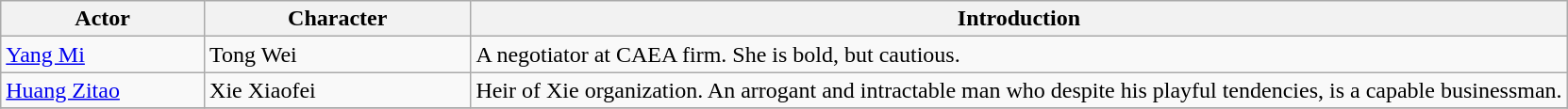<table class="wikitable">
<tr>
<th style="width:13%">Actor</th>
<th style="width:17%">Character</th>
<th>Introduction</th>
</tr>
<tr>
<td><a href='#'>Yang Mi</a></td>
<td>Tong Wei</td>
<td>A negotiator at CAEA firm. She is bold, but cautious.</td>
</tr>
<tr>
<td><a href='#'>Huang Zitao</a></td>
<td>Xie Xiaofei</td>
<td>Heir of Xie organization. An arrogant and intractable man who despite his playful tendencies, is a capable businessman.</td>
</tr>
<tr>
</tr>
</table>
